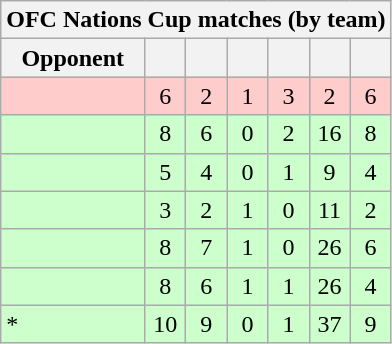<table class="wikitable sortable" style="text-align: center;">
<tr>
<th colspan=7>OFC Nations Cup matches (by team)</th>
</tr>
<tr>
<th>Opponent</th>
<th style="width:20px;"></th>
<th style="width:20px;"></th>
<th style="width:20px;"></th>
<th style="width:20px;"></th>
<th style="width:20px;"></th>
<th style="width:20px;"></th>
</tr>
<tr bgcolor=#FFCCCC>
<td align="left"></td>
<td>6</td>
<td>2</td>
<td>1</td>
<td>3</td>
<td>2</td>
<td>6</td>
</tr>
<tr bgcolor=#CCFFCC>
<td align="left"></td>
<td>8</td>
<td>6</td>
<td>0</td>
<td>2</td>
<td>16</td>
<td>8</td>
</tr>
<tr bgcolor=#CCFFCC>
<td align="left"></td>
<td>5</td>
<td>4</td>
<td>0</td>
<td>1</td>
<td>9</td>
<td>4</td>
</tr>
<tr bgcolor=#CCFFCC>
<td align="left"></td>
<td>3</td>
<td>2</td>
<td>1</td>
<td>0</td>
<td>11</td>
<td>2</td>
</tr>
<tr bgcolor=#CCFFCC>
<td align="left"></td>
<td>8</td>
<td>7</td>
<td>1</td>
<td>0</td>
<td>26</td>
<td>6</td>
</tr>
<tr bgcolor=#CCFFCC>
<td align="left"></td>
<td>8</td>
<td>6</td>
<td>1</td>
<td>1</td>
<td>26</td>
<td>4</td>
</tr>
<tr bgcolor=#CCFFCC>
<td align="left">*</td>
<td>10</td>
<td>9</td>
<td>0</td>
<td>1</td>
<td>37</td>
<td>9</td>
</tr>
</table>
